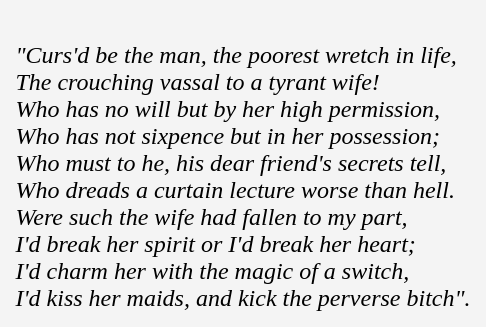<table cellpadding=10 border="0" align=center>
<tr>
<td bgcolor=#f4f4f4><br><em>"Curs'd be the man, the poorest wretch in life,</em><br> 
<em>The crouching vassal to a tyrant wife!</em><br> 
<em>Who has no will but by her high permission,</em><br> 
<em>Who has not sixpence but in her possession;</em><br> 
<em>Who must to he, his dear friend's secrets tell,</em><br>
<em>Who dreads a curtain lecture worse than hell.</em><br>
<em>Were such the wife had fallen to my part,</em><br>
<em>I'd break her spirit or I'd break her heart;</em><br>
<em>I'd charm her with the magic of a switch,</em><br>
<em>I'd kiss her maids, and kick the perverse bitch".</em><br></td>
</tr>
</table>
